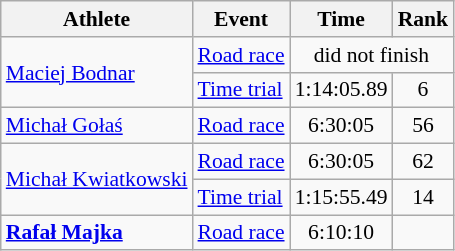<table class="wikitable" style="font-size:90%">
<tr>
<th>Athlete</th>
<th>Event</th>
<th>Time</th>
<th>Rank</th>
</tr>
<tr align=center>
<td align=left rowspan=2><a href='#'>Maciej Bodnar</a></td>
<td align=left><a href='#'>Road race</a></td>
<td colspan=2>did not finish</td>
</tr>
<tr align=center>
<td align=left><a href='#'>Time trial</a></td>
<td>1:14:05.89</td>
<td>6</td>
</tr>
<tr align=center>
<td align=left><a href='#'>Michał Gołaś</a></td>
<td align=left><a href='#'>Road race</a></td>
<td>6:30:05</td>
<td>56</td>
</tr>
<tr align=center>
<td align=left rowspan=2><a href='#'>Michał Kwiatkowski</a></td>
<td align=left><a href='#'>Road race</a></td>
<td>6:30:05</td>
<td>62</td>
</tr>
<tr align=center>
<td align=left><a href='#'>Time trial</a></td>
<td>1:15:55.49</td>
<td>14</td>
</tr>
<tr align=center>
<td align=left><strong><a href='#'>Rafał Majka</a></strong></td>
<td align=left><a href='#'>Road race</a></td>
<td>6:10:10</td>
<td></td>
</tr>
</table>
